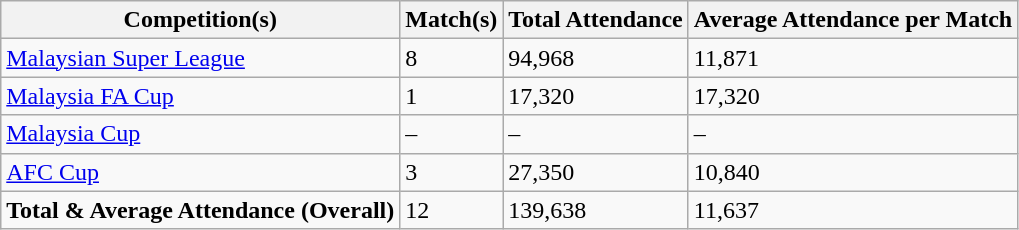<table class="wikitable">
<tr>
<th>Competition(s)</th>
<th>Match(s)</th>
<th>Total Attendance</th>
<th>Average Attendance per Match</th>
</tr>
<tr>
<td><a href='#'>Malaysian Super League</a></td>
<td>8</td>
<td>94,968</td>
<td>11,871</td>
</tr>
<tr>
<td><a href='#'>Malaysia FA Cup</a></td>
<td>1</td>
<td>17,320</td>
<td>17,320</td>
</tr>
<tr>
<td><a href='#'>Malaysia Cup</a></td>
<td>–</td>
<td>–</td>
<td>–</td>
</tr>
<tr>
<td><a href='#'>AFC Cup</a></td>
<td>3</td>
<td>27,350</td>
<td>10,840</td>
</tr>
<tr>
<td><strong>Total & Average Attendance (Overall)</strong></td>
<td>12</td>
<td>139,638</td>
<td>11,637</td>
</tr>
</table>
